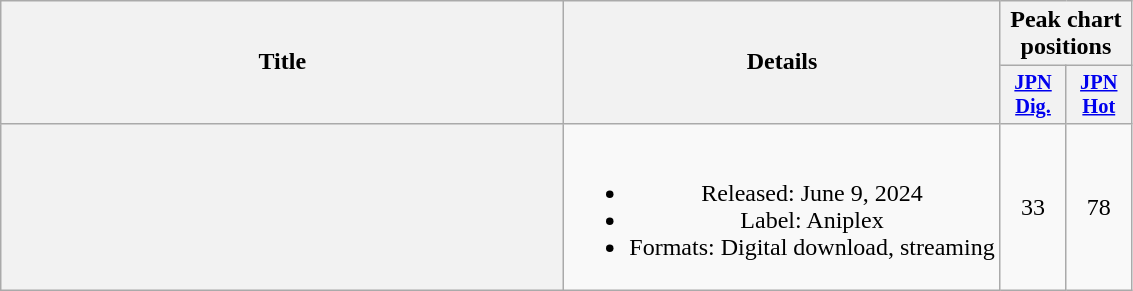<table class="wikitable plainrowheaders" style="text-align:center;">
<tr>
<th scope="col" rowspan="2" style="width:23em;">Title</th>
<th scope="col" rowspan="2">Details</th>
<th scope="col" colspan="2">Peak chart positions</th>
</tr>
<tr>
<th scope="col" style="width:2.75em;font-size:85%;"><a href='#'>JPN<br>Dig.</a><br></th>
<th scope="col" style="width:2.75em;font-size:85%;"><a href='#'>JPN<br>Hot</a><br></th>
</tr>
<tr>
<th scope="row"></th>
<td><br><ul><li>Released: June 9, 2024</li><li>Label: Aniplex</li><li>Formats: Digital download, streaming</li></ul></td>
<td>33</td>
<td>78</td>
</tr>
</table>
